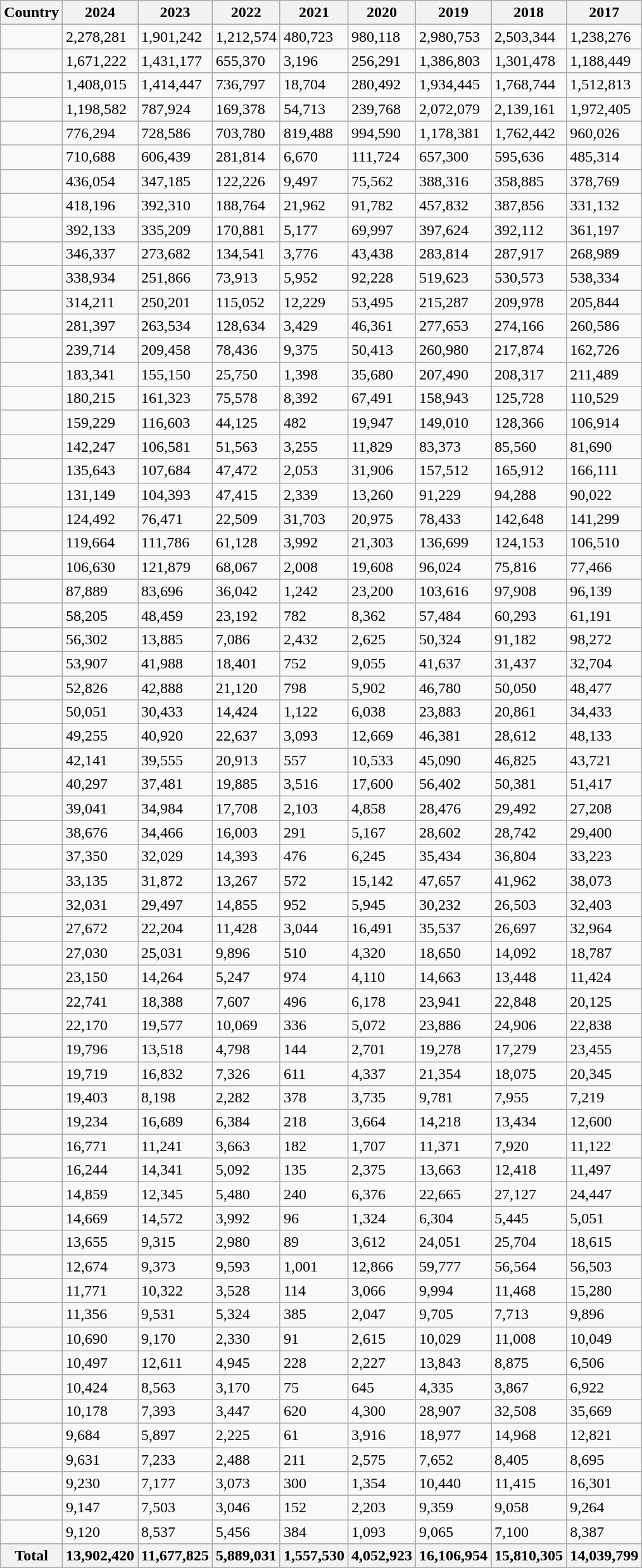<table class="wikitable sortable static-row-numbers sticky-header sort-under col1left">
<tr>
<th>Country</th>
<th>2024</th>
<th>2023</th>
<th>2022</th>
<th>2021</th>
<th>2020</th>
<th>2019</th>
<th>2018</th>
<th>2017</th>
</tr>
<tr>
<td></td>
<td>2,278,281</td>
<td>1,901,242</td>
<td>1,212,574</td>
<td>480,723</td>
<td>980,118</td>
<td>2,980,753</td>
<td>2,503,344</td>
<td>1,238,276</td>
</tr>
<tr>
<td></td>
<td>1,671,222</td>
<td>1,431,177</td>
<td>655,370</td>
<td>3,196</td>
<td>256,291</td>
<td>1,386,803</td>
<td>1,301,478</td>
<td>1,188,449</td>
</tr>
<tr>
<td></td>
<td>1,408,015</td>
<td>1,414,447</td>
<td>736,797</td>
<td>18,704</td>
<td>280,492</td>
<td>1,934,445</td>
<td>1,768,744</td>
<td>1,512,813</td>
</tr>
<tr>
<td></td>
<td>1,198,582</td>
<td>787,924</td>
<td>169,378</td>
<td>54,713</td>
<td>239,768</td>
<td>2,072,079</td>
<td>2,139,161</td>
<td>1,972,405</td>
</tr>
<tr>
<td></td>
<td>776,294</td>
<td>728,586</td>
<td>703,780</td>
<td>819,488</td>
<td>994,590</td>
<td>1,178,381</td>
<td>1,762,442</td>
<td>960,026</td>
</tr>
<tr>
<td></td>
<td>710,688</td>
<td>606,439</td>
<td>281,814</td>
<td>6,670</td>
<td>111,724</td>
<td>657,300</td>
<td>595,636</td>
<td>485,314</td>
</tr>
<tr>
<td></td>
<td>436,054</td>
<td>347,185</td>
<td>122,226</td>
<td>9,497</td>
<td>75,562</td>
<td>388,316</td>
<td>358,885</td>
<td>378,769</td>
</tr>
<tr>
<td></td>
<td>418,196</td>
<td>392,310</td>
<td>188,764</td>
<td>21,962</td>
<td>91,782</td>
<td>457,832</td>
<td>387,856</td>
<td>331,132</td>
</tr>
<tr>
<td></td>
<td>392,133</td>
<td>335,209</td>
<td>170,881</td>
<td>5,177</td>
<td>69,997</td>
<td>397,624</td>
<td>392,112</td>
<td>361,197</td>
</tr>
<tr>
<td></td>
<td>346,337</td>
<td>273,682</td>
<td>134,541</td>
<td>3,776</td>
<td>43,438</td>
<td>283,814</td>
<td>287,917</td>
<td>268,989</td>
</tr>
<tr>
<td></td>
<td>338,934</td>
<td>251,866</td>
<td>73,913</td>
<td>5,952</td>
<td>92,228</td>
<td>519,623</td>
<td>530,573</td>
<td>538,334</td>
</tr>
<tr>
<td></td>
<td>314,211</td>
<td>250,201</td>
<td>115,052</td>
<td>12,229</td>
<td>53,495</td>
<td>215,287</td>
<td>209,978</td>
<td>205,844</td>
</tr>
<tr>
<td></td>
<td>281,397</td>
<td>263,534</td>
<td>128,634</td>
<td>3,429</td>
<td>46,361</td>
<td>277,653</td>
<td>274,166</td>
<td>260,586</td>
</tr>
<tr>
<td></td>
<td>239,714</td>
<td>209,458</td>
<td>78,436</td>
<td>9,375</td>
<td>50,413</td>
<td>260,980</td>
<td>217,874</td>
<td>162,726</td>
</tr>
<tr>
<td></td>
<td>183,341</td>
<td>155,150</td>
<td>25,750</td>
<td>1,398</td>
<td>35,680</td>
<td>207,490</td>
<td>208,317</td>
<td>211,489</td>
</tr>
<tr>
<td></td>
<td>180,215</td>
<td>161,323</td>
<td>75,578</td>
<td>8,392</td>
<td>67,491</td>
<td>158,943</td>
<td>125,728</td>
<td>110,529</td>
</tr>
<tr>
<td></td>
<td>159,229</td>
<td>116,603</td>
<td>44,125</td>
<td>482</td>
<td>19,947</td>
<td>149,010</td>
<td>128,366</td>
<td>106,914</td>
</tr>
<tr>
<td></td>
<td>142,247</td>
<td>106,581</td>
<td>51,563</td>
<td>3,255</td>
<td>11,829</td>
<td>83,373</td>
<td>85,560</td>
<td>81,690</td>
</tr>
<tr>
<td></td>
<td>135,643</td>
<td>107,684</td>
<td>47,472</td>
<td>2,053</td>
<td>31,906</td>
<td>157,512</td>
<td>165,912</td>
<td>166,111</td>
</tr>
<tr>
<td></td>
<td>131,149</td>
<td>104,393</td>
<td>47,415</td>
<td>2,339</td>
<td>13,260</td>
<td>91,229</td>
<td>94,288</td>
<td>90,022</td>
</tr>
<tr>
<td></td>
<td>124,492</td>
<td>76,471</td>
<td>22,509</td>
<td>31,703</td>
<td>20,975</td>
<td>78,433</td>
<td>142,648</td>
<td>141,299</td>
</tr>
<tr>
<td></td>
<td>119,664</td>
<td>111,786</td>
<td>61,128</td>
<td>3,992</td>
<td>21,303</td>
<td>136,699</td>
<td>124,153</td>
<td>106,510</td>
</tr>
<tr>
<td></td>
<td>106,630</td>
<td>121,879</td>
<td>68,067</td>
<td>2,008</td>
<td>19,608</td>
<td>96,024</td>
<td>75,816</td>
<td>77,466</td>
</tr>
<tr>
<td></td>
<td>87,889</td>
<td>83,696</td>
<td>36,042</td>
<td>1,242</td>
<td>23,200</td>
<td>103,616</td>
<td>97,908</td>
<td>96,139</td>
</tr>
<tr>
<td></td>
<td>58,205</td>
<td>48,459</td>
<td>23,192</td>
<td>782</td>
<td>8,362</td>
<td>57,484</td>
<td>60,293</td>
<td>61,191</td>
</tr>
<tr>
<td></td>
<td>56,302</td>
<td>13,885</td>
<td>7,086</td>
<td>2,432</td>
<td>2,625</td>
<td>50,324</td>
<td>91,182</td>
<td>98,272</td>
</tr>
<tr>
<td></td>
<td>53,907</td>
<td>41,988</td>
<td>18,401</td>
<td>752</td>
<td>9,055</td>
<td>41,637</td>
<td>31,437</td>
<td>32,704</td>
</tr>
<tr>
<td></td>
<td>52,826</td>
<td>42,888</td>
<td>21,120</td>
<td>798</td>
<td>5,902</td>
<td>46,780</td>
<td>50,050</td>
<td>48,477</td>
</tr>
<tr>
<td></td>
<td>50,051</td>
<td>30,433</td>
<td>14,424</td>
<td>1,122</td>
<td>6,038</td>
<td>23,883</td>
<td>20,861</td>
<td>34,433</td>
</tr>
<tr>
<td></td>
<td>49,255</td>
<td>40,920</td>
<td>22,637</td>
<td>3,093</td>
<td>12,669</td>
<td>46,381</td>
<td>28,612</td>
<td>48,133</td>
</tr>
<tr>
<td></td>
<td>42,141</td>
<td>39,555</td>
<td>20,913</td>
<td>557</td>
<td>10,533</td>
<td>45,090</td>
<td>46,825</td>
<td>43,721</td>
</tr>
<tr>
<td></td>
<td>40,297</td>
<td>37,481</td>
<td>19,885</td>
<td>3,516</td>
<td>17,600</td>
<td>56,402</td>
<td>50,381</td>
<td>51,417</td>
</tr>
<tr>
<td></td>
<td>39,041</td>
<td>34,984</td>
<td>17,708</td>
<td>2,103</td>
<td>4,858</td>
<td>28,476</td>
<td>29,492</td>
<td>27,208</td>
</tr>
<tr>
<td></td>
<td>38,676</td>
<td>34,466</td>
<td>16,003</td>
<td>291</td>
<td>5,167</td>
<td>28,602</td>
<td>28,742</td>
<td>29,400</td>
</tr>
<tr>
<td></td>
<td>37,350</td>
<td>32,029</td>
<td>14,393</td>
<td>476</td>
<td>6,245</td>
<td>35,434</td>
<td>36,804</td>
<td>33,223</td>
</tr>
<tr>
<td></td>
<td>33,135</td>
<td>31,872</td>
<td>13,267</td>
<td>572</td>
<td>15,142</td>
<td>47,657</td>
<td>41,962</td>
<td>38,073</td>
</tr>
<tr>
<td></td>
<td>32,031</td>
<td>29,497</td>
<td>14,855</td>
<td>952</td>
<td>5,945</td>
<td>30,232</td>
<td>26,503</td>
<td>32,403</td>
</tr>
<tr>
<td></td>
<td>27,672</td>
<td>22,204</td>
<td>11,428</td>
<td>3,044</td>
<td>16,491</td>
<td>35,537</td>
<td>26,697</td>
<td>32,964</td>
</tr>
<tr>
<td></td>
<td>27,030</td>
<td>25,031</td>
<td>9,896</td>
<td>510</td>
<td>4,320</td>
<td>18,650</td>
<td>14,092</td>
<td>18,787</td>
</tr>
<tr>
<td></td>
<td>23,150</td>
<td>14,264</td>
<td>5,247</td>
<td>974</td>
<td>4,110</td>
<td>14,663</td>
<td>13,448</td>
<td>11,424</td>
</tr>
<tr>
<td></td>
<td>22,741</td>
<td>18,388</td>
<td>7,607</td>
<td>496</td>
<td>6,178</td>
<td>23,941</td>
<td>22,848</td>
<td>20,125</td>
</tr>
<tr>
<td></td>
<td>22,170</td>
<td>19,577</td>
<td>10,069</td>
<td>336</td>
<td>5,072</td>
<td>23,886</td>
<td>24,906</td>
<td>22,838</td>
</tr>
<tr>
<td></td>
<td>19,796</td>
<td>13,518</td>
<td>4,798</td>
<td>144</td>
<td>2,701</td>
<td>19,278</td>
<td>17,279</td>
<td>23,455</td>
</tr>
<tr>
<td></td>
<td>19,719</td>
<td>16,832</td>
<td>7,326</td>
<td>611</td>
<td>4,337</td>
<td>21,354</td>
<td>18,075</td>
<td>20,345</td>
</tr>
<tr>
<td></td>
<td>19,403</td>
<td>8,198</td>
<td>2,282</td>
<td>378</td>
<td>3,735</td>
<td>9,781</td>
<td>7,955</td>
<td>7,219</td>
</tr>
<tr>
<td></td>
<td>19,234</td>
<td>16,689</td>
<td>6,384</td>
<td>218</td>
<td>3,664</td>
<td>14,218</td>
<td>13,434</td>
<td>12,600</td>
</tr>
<tr>
<td></td>
<td>16,771</td>
<td>11,241</td>
<td>3,663</td>
<td>182</td>
<td>1,707</td>
<td>11,371</td>
<td>7,920</td>
<td>11,122</td>
</tr>
<tr>
<td></td>
<td>16,244</td>
<td>14,341</td>
<td>5,092</td>
<td>135</td>
<td>2,375</td>
<td>13,663</td>
<td>12,418</td>
<td>11,497</td>
</tr>
<tr>
<td></td>
<td>14,859</td>
<td>12,345</td>
<td>5,480</td>
<td>240</td>
<td>6,376</td>
<td>22,665</td>
<td>27,127</td>
<td>24,447</td>
</tr>
<tr>
<td></td>
<td>14,669</td>
<td>14,572</td>
<td>3,992</td>
<td>96</td>
<td>1,324</td>
<td>6,304</td>
<td>5,445</td>
<td>5,051</td>
</tr>
<tr>
<td></td>
<td>13,655</td>
<td>9,315</td>
<td>2,980</td>
<td>89</td>
<td>3,612</td>
<td>24,051</td>
<td>25,704</td>
<td>18,615</td>
</tr>
<tr>
<td></td>
<td>12,674</td>
<td>9,373</td>
<td>9,593</td>
<td>1,001</td>
<td>12,866</td>
<td>59,777</td>
<td>56,564</td>
<td>56,503</td>
</tr>
<tr>
<td></td>
<td>11,771</td>
<td>10,322</td>
<td>3,528</td>
<td>114</td>
<td>3,066</td>
<td>9,994</td>
<td>11,468</td>
<td>15,280</td>
</tr>
<tr>
<td></td>
<td>11,356</td>
<td>9,531</td>
<td>5,324</td>
<td>385</td>
<td>2,047</td>
<td>9,705</td>
<td>7,713</td>
<td>9,896</td>
</tr>
<tr>
<td></td>
<td>10,690</td>
<td>9,170</td>
<td>2,330</td>
<td>91</td>
<td>2,615</td>
<td>10,029</td>
<td>11,008</td>
<td>10,049</td>
</tr>
<tr>
<td></td>
<td>10,497</td>
<td>12,611</td>
<td>4,945</td>
<td>228</td>
<td>2,227</td>
<td>13,843</td>
<td>8,875</td>
<td>6,506</td>
</tr>
<tr>
<td></td>
<td>10,424</td>
<td>8,563</td>
<td>3,170</td>
<td>75</td>
<td>645</td>
<td>4,335</td>
<td>3,867</td>
<td>6,922</td>
</tr>
<tr>
<td></td>
<td>10,178</td>
<td>7,393</td>
<td>3,447</td>
<td>620</td>
<td>4,300</td>
<td>28,907</td>
<td>32,508</td>
<td>35,669</td>
</tr>
<tr>
<td></td>
<td>9,684</td>
<td>5,897</td>
<td>2,225</td>
<td>61</td>
<td>3,916</td>
<td>18,977</td>
<td>14,968</td>
<td>12,821</td>
</tr>
<tr>
<td></td>
<td>9,631</td>
<td>7,233</td>
<td>2,488</td>
<td>211</td>
<td>2,575</td>
<td>7,652</td>
<td>8,405</td>
<td>8,695</td>
</tr>
<tr>
<td></td>
<td>9,230</td>
<td>7,177</td>
<td>3,073</td>
<td>300</td>
<td>1,354</td>
<td>10,440</td>
<td>11,415</td>
<td>16,301</td>
</tr>
<tr>
<td></td>
<td>9,147</td>
<td>7,503</td>
<td>3,046</td>
<td>152</td>
<td>2,203</td>
<td>9,359</td>
<td>9,058</td>
<td>9,264</td>
</tr>
<tr>
<td></td>
<td>9,120</td>
<td>8,537</td>
<td>5,456</td>
<td>384</td>
<td>1,093</td>
<td>9,065</td>
<td>7,100</td>
<td>8,387</td>
</tr>
<tr>
<th>Total</th>
<th>13,902,420</th>
<th>11,677,825</th>
<th>5,889,031</th>
<th>1,557,530</th>
<th>4,052,923</th>
<th>16,106,954</th>
<th>15,810,305</th>
<th>14,039,799</th>
</tr>
</table>
